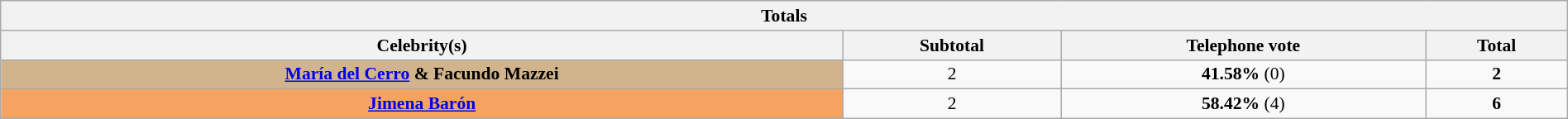<table class="wikitable collapsible collapsed" style="font-size:90%; text-align: center; width: 100%;">
<tr>
<th colspan="11" style="with: 95%;" align=center>Totals</th>
</tr>
<tr>
<th>Celebrity(s)</th>
<th>Subtotal</th>
<th>Telephone vote</th>
<th>Total</th>
</tr>
<tr>
<td bgcolor="tan"><strong><a href='#'>María del Cerro</a> & Facundo Mazzei</strong></td>
<td>2</td>
<td><strong>41.58%</strong> (0)</td>
<td><strong>2</strong></td>
</tr>
<tr>
<td bgcolor="sandybrown"><strong><a href='#'>Jimena Barón</a></strong></td>
<td>2</td>
<td><strong>58.42%</strong> (4)</td>
<td><strong>6</strong></td>
</tr>
</table>
